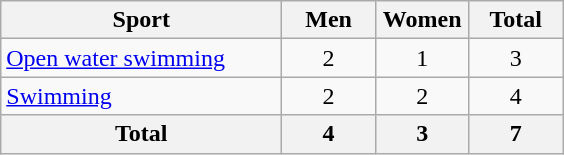<table class="wikitable sortable" style="text-align:center;">
<tr>
<th width=180>Sport</th>
<th width=55>Men</th>
<th width=55>Women</th>
<th width=55>Total</th>
</tr>
<tr>
<td align=left><a href='#'>Open water swimming</a></td>
<td>2</td>
<td>1</td>
<td>3</td>
</tr>
<tr>
<td align=left><a href='#'>Swimming</a></td>
<td>2</td>
<td>2</td>
<td>4</td>
</tr>
<tr>
<th>Total</th>
<th>4</th>
<th>3</th>
<th>7</th>
</tr>
</table>
